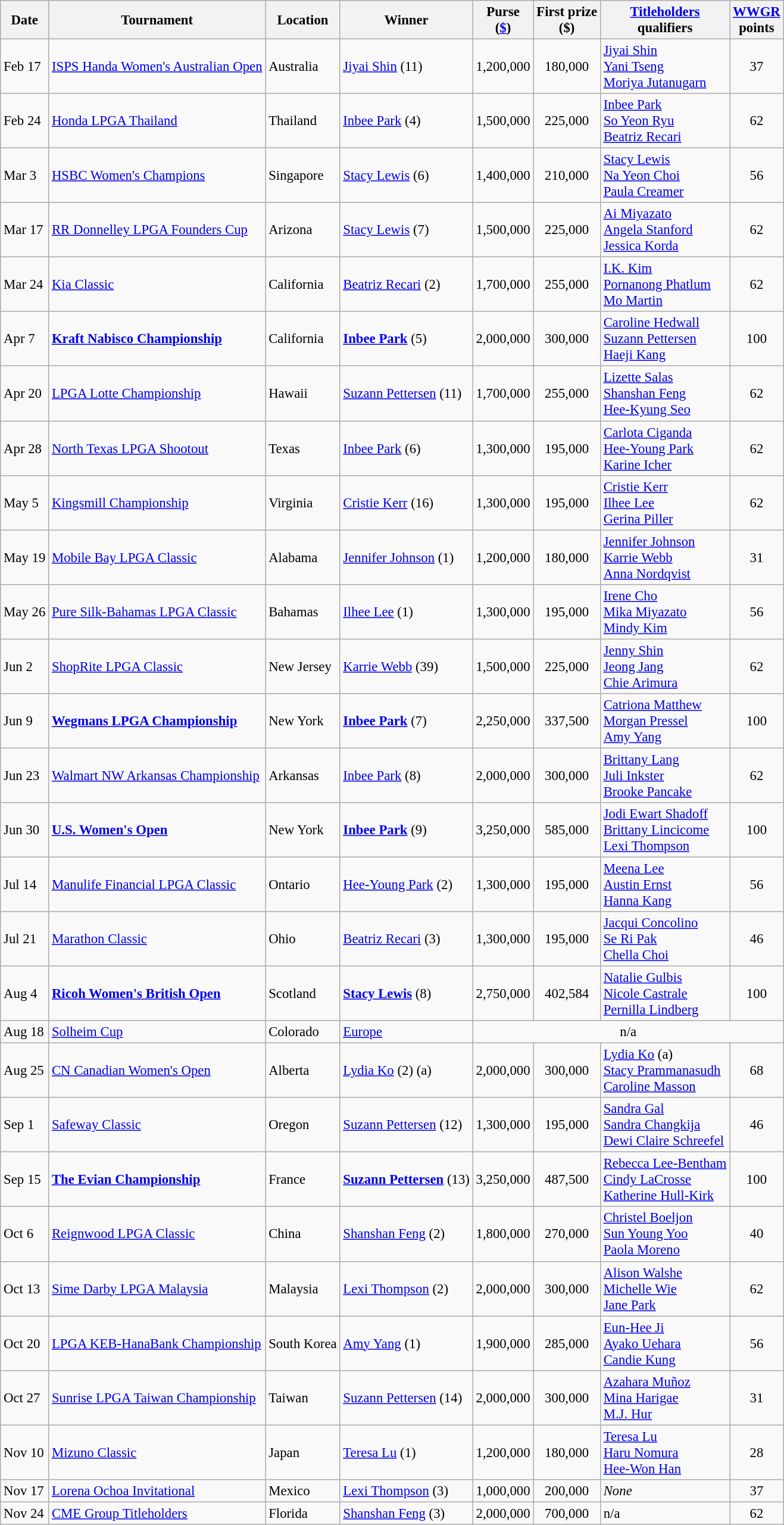<table class="wikitable sortable" style="font-size:95%;">
<tr>
<th>Date</th>
<th>Tournament</th>
<th>Location</th>
<th>Winner</th>
<th>Purse<br>(<a href='#'>$</a>)</th>
<th>First prize<br>($)</th>
<th><a href='#'>Titleholders</a><br>qualifiers</th>
<th><a href='#'>WWGR</a><br>points</th>
</tr>
<tr>
<td>Feb 17</td>
<td><a href='#'>ISPS Handa Women's Australian Open</a></td>
<td>Australia</td>
<td> <a href='#'>Jiyai Shin</a> (11)</td>
<td align=center>1,200,000</td>
<td align=center>180,000</td>
<td> <a href='#'>Jiyai Shin</a><br> <a href='#'>Yani Tseng</a><br> <a href='#'>Moriya Jutanugarn</a></td>
<td align=center>37</td>
</tr>
<tr>
<td>Feb 24</td>
<td><a href='#'>Honda LPGA Thailand</a></td>
<td>Thailand</td>
<td> <a href='#'>Inbee Park</a> (4)</td>
<td align=center>1,500,000</td>
<td align=center>225,000</td>
<td> <a href='#'>Inbee Park</a> <br>  <a href='#'>So Yeon Ryu</a> <br>  <a href='#'>Beatriz Recari</a></td>
<td align=center>62</td>
</tr>
<tr>
<td>Mar 3</td>
<td><a href='#'>HSBC Women's Champions</a></td>
<td>Singapore</td>
<td> <a href='#'>Stacy Lewis</a> (6)</td>
<td align=center>1,400,000</td>
<td align=center>210,000</td>
<td> <a href='#'>Stacy Lewis</a>  <br>  <a href='#'>Na Yeon Choi</a> <br>  <a href='#'>Paula Creamer</a></td>
<td align=center>56</td>
</tr>
<tr>
<td>Mar 17</td>
<td><a href='#'>RR Donnelley LPGA Founders Cup</a></td>
<td>Arizona</td>
<td> <a href='#'>Stacy Lewis</a> (7)</td>
<td align=center>1,500,000</td>
<td align=center>225,000</td>
<td> <a href='#'>Ai Miyazato</a> <br>  <a href='#'>Angela Stanford</a> <br>  <a href='#'>Jessica Korda</a></td>
<td align=center>62</td>
</tr>
<tr>
<td>Mar 24</td>
<td><a href='#'>Kia Classic</a></td>
<td>California</td>
<td> <a href='#'>Beatriz Recari</a> (2)</td>
<td align=center>1,700,000</td>
<td align=center>255,000</td>
<td> <a href='#'>I.K. Kim</a> <br> <a href='#'>Pornanong Phatlum</a> <br> <a href='#'>Mo Martin</a></td>
<td align=center>62</td>
</tr>
<tr>
<td>Apr 7</td>
<td><strong><a href='#'>Kraft Nabisco Championship</a></strong></td>
<td>California</td>
<td> <strong><a href='#'>Inbee Park</a></strong> (5)</td>
<td align=center>2,000,000</td>
<td align=center>300,000</td>
<td> <a href='#'>Caroline Hedwall</a> <br>  <a href='#'>Suzann Pettersen</a> <br>  <a href='#'>Haeji Kang</a></td>
<td align=center>100</td>
</tr>
<tr>
<td>Apr 20</td>
<td><a href='#'>LPGA Lotte Championship</a></td>
<td>Hawaii</td>
<td> <a href='#'>Suzann Pettersen</a> (11)</td>
<td align=center>1,700,000</td>
<td align=center>255,000</td>
<td> <a href='#'>Lizette Salas</a><br>  <a href='#'>Shanshan Feng</a><br>  <a href='#'>Hee-Kyung Seo</a></td>
<td align=center>62</td>
</tr>
<tr>
<td>Apr 28</td>
<td><a href='#'>North Texas LPGA Shootout</a></td>
<td>Texas</td>
<td> <a href='#'>Inbee Park</a> (6)</td>
<td align=center>1,300,000</td>
<td align=center>195,000</td>
<td> <a href='#'>Carlota Ciganda</a> <br>  <a href='#'>Hee-Young Park</a> <br>  <a href='#'>Karine Icher</a></td>
<td align=center>62</td>
</tr>
<tr>
<td>May 5</td>
<td><a href='#'>Kingsmill Championship</a></td>
<td>Virginia</td>
<td> <a href='#'>Cristie Kerr</a> (16)</td>
<td align=center>1,300,000</td>
<td align=center>195,000</td>
<td> <a href='#'>Cristie Kerr</a> <br>  <a href='#'>Ilhee Lee</a> <br>  <a href='#'>Gerina Piller</a></td>
<td align=center>62</td>
</tr>
<tr>
<td>May 19</td>
<td><a href='#'>Mobile Bay LPGA Classic</a></td>
<td>Alabama</td>
<td> <a href='#'>Jennifer Johnson</a> (1)</td>
<td align=center>1,200,000</td>
<td align=center>180,000</td>
<td> <a href='#'>Jennifer Johnson</a> <br>  <a href='#'>Karrie Webb</a> <br>  <a href='#'>Anna Nordqvist</a></td>
<td align=center>31</td>
</tr>
<tr>
<td>May 26</td>
<td><a href='#'>Pure Silk-Bahamas LPGA Classic</a></td>
<td>Bahamas</td>
<td> <a href='#'>Ilhee Lee</a> (1)</td>
<td align=center>1,300,000</td>
<td align=center>195,000</td>
<td> <a href='#'>Irene Cho</a> <br>  <a href='#'>Mika Miyazato</a><br>  <a href='#'>Mindy Kim</a></td>
<td align=center>56</td>
</tr>
<tr>
<td>Jun 2</td>
<td><a href='#'>ShopRite LPGA Classic</a></td>
<td>New Jersey</td>
<td> <a href='#'>Karrie Webb</a> (39)</td>
<td align=center>1,500,000</td>
<td align=center>225,000</td>
<td> <a href='#'>Jenny Shin</a> <br>  <a href='#'>Jeong Jang</a> <br>  <a href='#'>Chie Arimura</a></td>
<td align=center>62</td>
</tr>
<tr>
<td>Jun 9</td>
<td><strong><a href='#'>Wegmans LPGA Championship</a></strong></td>
<td>New York</td>
<td> <strong><a href='#'>Inbee Park</a></strong> (7)</td>
<td align=center>2,250,000</td>
<td align=center>337,500</td>
<td> <a href='#'>Catriona Matthew</a> <br>  <a href='#'>Morgan Pressel</a> <br>  <a href='#'>Amy Yang</a></td>
<td align=center>100</td>
</tr>
<tr>
<td>Jun 23</td>
<td><a href='#'>Walmart NW Arkansas Championship</a></td>
<td>Arkansas</td>
<td> <a href='#'>Inbee Park</a> (8)</td>
<td align=center>2,000,000</td>
<td align=center>300,000</td>
<td> <a href='#'>Brittany Lang</a> <br>  <a href='#'>Juli Inkster</a> <br>  <a href='#'>Brooke Pancake</a></td>
<td align=center>62</td>
</tr>
<tr>
<td>Jun 30</td>
<td><strong><a href='#'>U.S. Women's Open</a></strong></td>
<td>New York</td>
<td> <strong><a href='#'>Inbee Park</a></strong> (9)</td>
<td align=center>3,250,000</td>
<td align=center>585,000</td>
<td> <a href='#'>Jodi Ewart Shadoff</a> <br>  <a href='#'>Brittany Lincicome</a> <br>  <a href='#'>Lexi Thompson</a></td>
<td align=center>100</td>
</tr>
<tr>
<td>Jul 14</td>
<td><a href='#'>Manulife Financial LPGA Classic</a></td>
<td>Ontario</td>
<td> <a href='#'>Hee-Young Park</a> (2)</td>
<td align=center>1,300,000</td>
<td align=center>195,000</td>
<td> <a href='#'>Meena Lee</a> <br>  <a href='#'>Austin Ernst</a> <br>  <a href='#'>Hanna Kang</a></td>
<td align=center>56</td>
</tr>
<tr>
<td>Jul 21</td>
<td><a href='#'>Marathon Classic</a></td>
<td>Ohio</td>
<td> <a href='#'>Beatriz Recari</a> (3)</td>
<td align=center>1,300,000</td>
<td align=center>195,000</td>
<td> <a href='#'>Jacqui Concolino</a> <br>  <a href='#'>Se Ri Pak</a> <br>  <a href='#'>Chella Choi</a></td>
<td align=center>46</td>
</tr>
<tr>
<td>Aug 4</td>
<td><strong><a href='#'>Ricoh Women's British Open</a></strong></td>
<td>Scotland</td>
<td> <strong><a href='#'>Stacy Lewis</a></strong> (8)</td>
<td align=center>2,750,000</td>
<td align=center>402,584</td>
<td> <a href='#'>Natalie Gulbis</a> <br>  <a href='#'>Nicole Castrale</a> <br>  <a href='#'>Pernilla Lindberg</a></td>
<td align=center>100</td>
</tr>
<tr>
<td>Aug 18</td>
<td><a href='#'>Solheim Cup</a></td>
<td>Colorado</td>
<td> <a href='#'>Europe</a></td>
<td colspan=4 align=center>n/a</td>
</tr>
<tr>
<td>Aug 25</td>
<td><a href='#'>CN Canadian Women's Open</a></td>
<td>Alberta</td>
<td> <a href='#'>Lydia Ko</a> (2) (a)</td>
<td align=center>2,000,000</td>
<td align=center>300,000</td>
<td> <a href='#'>Lydia Ko</a> (a)  <br>  <a href='#'>Stacy Prammanasudh</a> <br>  <a href='#'>Caroline Masson</a></td>
<td align=center>68</td>
</tr>
<tr>
<td>Sep 1</td>
<td><a href='#'>Safeway Classic</a></td>
<td>Oregon</td>
<td> <a href='#'>Suzann Pettersen</a> (12)</td>
<td align=center>1,300,000</td>
<td align=center>195,000</td>
<td> <a href='#'>Sandra Gal</a> <br>  <a href='#'>Sandra Changkija</a> <br>  <a href='#'>Dewi Claire Schreefel</a></td>
<td align=center>46</td>
</tr>
<tr>
<td>Sep 15</td>
<td><strong><a href='#'>The Evian Championship</a></strong></td>
<td>France</td>
<td> <strong><a href='#'>Suzann Pettersen</a></strong> (13)</td>
<td align=center>3,250,000</td>
<td align=center>487,500</td>
<td> <a href='#'>Rebecca Lee-Bentham</a> <br>  <a href='#'>Cindy LaCrosse</a> <br>  <a href='#'>Katherine Hull-Kirk</a></td>
<td align=center>100</td>
</tr>
<tr>
<td>Oct 6</td>
<td><a href='#'>Reignwood LPGA Classic</a></td>
<td>China</td>
<td> <a href='#'>Shanshan Feng</a> (2)</td>
<td align=center>1,800,000</td>
<td align=center>270,000</td>
<td> <a href='#'>Christel Boeljon</a> <br>  <a href='#'>Sun Young Yoo</a> <br>  <a href='#'>Paola Moreno</a></td>
<td align=center>40</td>
</tr>
<tr>
<td>Oct 13</td>
<td><a href='#'>Sime Darby LPGA Malaysia</a></td>
<td>Malaysia</td>
<td> <a href='#'>Lexi Thompson</a> (2)</td>
<td align=center>2,000,000</td>
<td align=center>300,000</td>
<td> <a href='#'>Alison Walshe</a> <br>  <a href='#'>Michelle Wie</a> <br>  <a href='#'>Jane Park</a></td>
<td align=center>62</td>
</tr>
<tr>
<td>Oct 20</td>
<td><a href='#'>LPGA KEB-HanaBank Championship</a></td>
<td>South Korea</td>
<td> <a href='#'>Amy Yang</a> (1)</td>
<td align=center>1,900,000</td>
<td align=center>285,000</td>
<td> <a href='#'>Eun-Hee Ji</a> <br>  <a href='#'>Ayako Uehara</a> <br>  <a href='#'>Candie Kung</a></td>
<td align=center>56</td>
</tr>
<tr>
<td>Oct 27</td>
<td><a href='#'>Sunrise LPGA Taiwan Championship</a></td>
<td>Taiwan</td>
<td> <a href='#'>Suzann Pettersen</a> (14)</td>
<td align=center>2,000,000</td>
<td align=center>300,000</td>
<td> <a href='#'>Azahara Muñoz</a> <br>  <a href='#'>Mina Harigae</a> <br>  <a href='#'>M.J. Hur</a></td>
<td align=center>31</td>
</tr>
<tr>
<td>Nov 10</td>
<td><a href='#'>Mizuno Classic</a></td>
<td>Japan</td>
<td> <a href='#'>Teresa Lu</a> (1)</td>
<td align=center>1,200,000</td>
<td align=center>180,000</td>
<td> <a href='#'>Teresa Lu</a> <br>  <a href='#'>Haru Nomura</a> <br>  <a href='#'>Hee-Won Han</a></td>
<td align=center>28</td>
</tr>
<tr>
<td>Nov 17</td>
<td><a href='#'>Lorena Ochoa Invitational</a></td>
<td>Mexico</td>
<td> <a href='#'>Lexi Thompson</a> (3)</td>
<td align=center>1,000,000</td>
<td align=center>200,000</td>
<td><em>None</em></td>
<td align=center>37</td>
</tr>
<tr>
<td>Nov 24</td>
<td><a href='#'>CME Group Titleholders</a></td>
<td>Florida</td>
<td> <a href='#'>Shanshan Feng</a> (3)</td>
<td align=center>2,000,000</td>
<td align=center>700,000</td>
<td>n/a</td>
<td align=center>62</td>
</tr>
</table>
